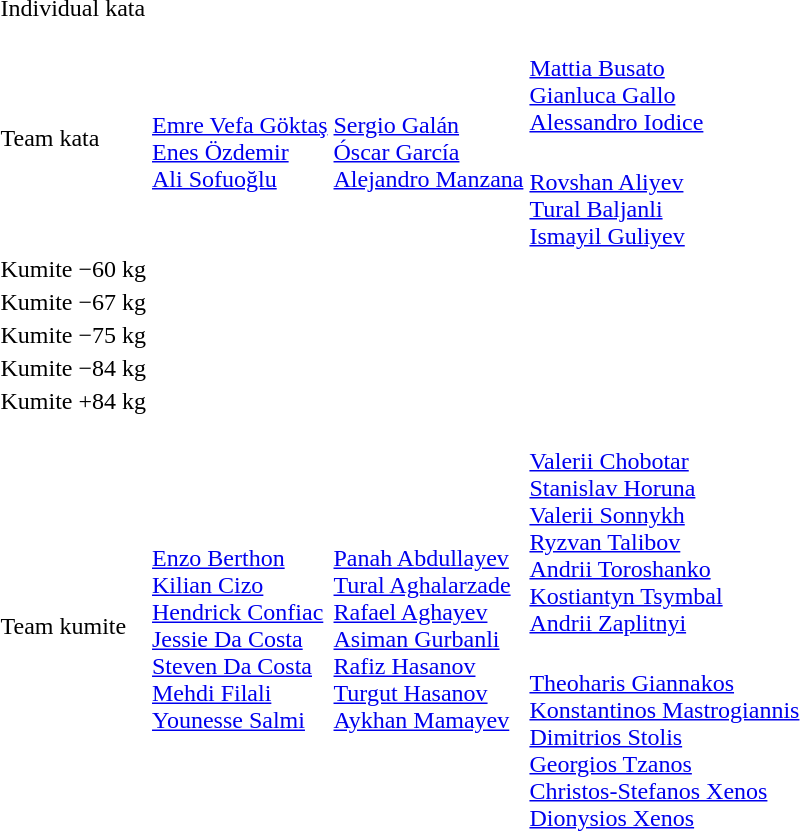<table>
<tr>
</tr>
<tr>
<td rowspan=2>Individual kata<br></td>
<td rowspan=2></td>
<td rowspan=2></td>
<td></td>
</tr>
<tr>
<td></td>
</tr>
<tr>
<td rowspan=2>Team kata<br></td>
<td rowspan=2><br><a href='#'>Emre Vefa Göktaş</a><br><a href='#'>Enes Özdemir</a><br><a href='#'>Ali Sofuoğlu</a></td>
<td rowspan=2><br><a href='#'>Sergio Galán</a><br><a href='#'>Óscar García</a><br><a href='#'>Alejandro Manzana</a></td>
<td><br><a href='#'>Mattia Busato</a><br><a href='#'>Gianluca Gallo</a><br><a href='#'>Alessandro Iodice</a></td>
</tr>
<tr>
<td><br><a href='#'>Rovshan Aliyev</a><br><a href='#'>Tural Baljanli</a><br><a href='#'>Ismayil Guliyev</a></td>
</tr>
<tr>
<td rowspan=2>Kumite −60 kg<br></td>
<td rowspan=2></td>
<td rowspan=2></td>
<td></td>
</tr>
<tr>
<td></td>
</tr>
<tr>
<td rowspan=2>Kumite −67 kg<br></td>
<td rowspan=2></td>
<td rowspan=2></td>
<td></td>
</tr>
<tr>
<td></td>
</tr>
<tr>
<td rowspan=2>Kumite −75 kg<br></td>
<td rowspan=2></td>
<td rowspan=2></td>
<td></td>
</tr>
<tr>
<td></td>
</tr>
<tr>
<td rowspan=2>Kumite −84 kg<br></td>
<td rowspan=2></td>
<td rowspan=2></td>
<td></td>
</tr>
<tr>
<td></td>
</tr>
<tr>
<td rowspan=2>Kumite +84 kg<br></td>
<td rowspan=2></td>
<td rowspan=2></td>
<td></td>
</tr>
<tr>
<td></td>
</tr>
<tr>
<td rowspan=2>Team kumite<br></td>
<td rowspan=2><br><a href='#'>Enzo Berthon</a><br><a href='#'>Kilian Cizo</a><br><a href='#'>Hendrick Confiac</a><br><a href='#'>Jessie Da Costa</a><br><a href='#'>Steven Da Costa</a><br><a href='#'>Mehdi Filali</a><br><a href='#'>Younesse Salmi</a></td>
<td rowspan=2><br><a href='#'>Panah Abdullayev</a><br><a href='#'>Tural Aghalarzade</a><br><a href='#'>Rafael Aghayev</a><br><a href='#'>Asiman Gurbanli</a><br><a href='#'>Rafiz Hasanov</a><br><a href='#'>Turgut Hasanov</a><br><a href='#'>Aykhan Mamayev</a></td>
<td><br><a href='#'>Valerii Chobotar</a><br><a href='#'>Stanislav Horuna</a><br><a href='#'>Valerii Sonnykh</a><br><a href='#'>Ryzvan Talibov</a><br><a href='#'>Andrii Toroshanko</a><br><a href='#'>Kostiantyn Tsymbal</a><br><a href='#'>Andrii Zaplitnyi</a></td>
</tr>
<tr>
<td><br><a href='#'>Theoharis Giannakos</a><br><a href='#'>Konstantinos Mastrogiannis</a><br><a href='#'>Dimitrios Stolis</a><br><a href='#'>Georgios Tzanos</a><br><a href='#'>Christos-Stefanos Xenos</a><br><a href='#'>Dionysios Xenos</a></td>
</tr>
</table>
